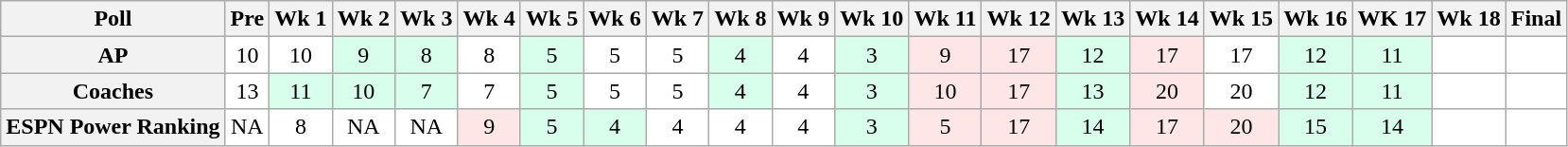<table class="wikitable" style="white-space:nowrap;">
<tr>
<th>Poll</th>
<th>Pre</th>
<th>Wk 1</th>
<th>Wk 2</th>
<th>Wk 3</th>
<th>Wk 4</th>
<th>Wk 5</th>
<th>Wk 6</th>
<th>Wk 7</th>
<th>Wk 8</th>
<th>Wk 9</th>
<th>Wk 10</th>
<th>Wk 11</th>
<th>Wk 12</th>
<th>Wk 13</th>
<th>Wk 14</th>
<th>Wk 15</th>
<th>Wk 16</th>
<th>WK 17</th>
<th>Wk 18</th>
<th>Final</th>
</tr>
<tr style="text-align:center;">
<th>AP</th>
<td style="background:#FFF;">10</td>
<td style="background:#FFF;">10</td>
<td style="background:#D8FFEB">9</td>
<td style="background:#D8FFEB">8</td>
<td style="background:#FFF;">8</td>
<td style="background:#D8FFEB">5</td>
<td style="background:#FFF;">5</td>
<td style="background:#FFF;">5</td>
<td style="background:#D8FFEB">4</td>
<td style="background:#FFF;">4</td>
<td style="background:#D8FFEB;">3</td>
<td style="background:#FFE6E6;">9</td>
<td style="background:#FFE6E6;">17</td>
<td style="background:#D8FFEB;">12</td>
<td style="background:#FFE6E6;">17</td>
<td style="background:#FFF;">17</td>
<td style="background:#D8FFEB;">12</td>
<td style="background:#D8FFEB;">11</td>
<td style="background:#FFF;"></td>
<td style="background:#FFF;"></td>
</tr>
<tr style="text-align:center;">
<th>Coaches</th>
<td style="background:#FFF;">13</td>
<td style="background:#D8FFEB">11</td>
<td style="background:#D8FFEB">10</td>
<td style="background:#D8FFEB">7</td>
<td style="background:#FFF;">7</td>
<td style="background:#D8FFEB">5</td>
<td style="background:#FFF;">5</td>
<td style="background:#FFF;">5</td>
<td style="background:#D8FFEB">4</td>
<td style="background:#FFF;">4</td>
<td style="background:#D8FFEB;">3</td>
<td style="background:#FFE6E6;">10</td>
<td style="background:#FFE6E6;">17</td>
<td style="background:#D8FFEB;">13</td>
<td style="background:#FFE6E6;">20</td>
<td style="background:#FFF;">20</td>
<td style="background:#D8FFEB;">12</td>
<td style="background:#D8FFEB;">11</td>
<td style="background:#FFF;"></td>
<td style="background:#FFF;"></td>
</tr>
<tr style="text-align:center;">
<th>ESPN Power Ranking</th>
<td style="background:#FFF;">NA</td>
<td style="background:#FFF;">8</td>
<td style="background:#FFF;">NA</td>
<td style="background:#FFF;">NA</td>
<td style="background:#FFE6E6;">9</td>
<td style="background:#D8FFEB;">5</td>
<td style="background:#D8FFEB;">4</td>
<td style="background:#FFF;">4</td>
<td style="background:#FFF;">4</td>
<td style="background:#FFF;">4</td>
<td style="background:#D8FFEB;">3</td>
<td style="background:#FFE6E6;">5</td>
<td style="background:#FFE6E6;">17</td>
<td style="background:#D8FFEB;">14</td>
<td style="background:#FFE6E6;">17</td>
<td style="background:#FFE6E6;">20</td>
<td style="background:#D8FFEB;">15</td>
<td style="background:#D8FFEB;">14</td>
<td style="background:#FFF;"></td>
<td style="background:#FFF;"></td>
</tr>
</table>
